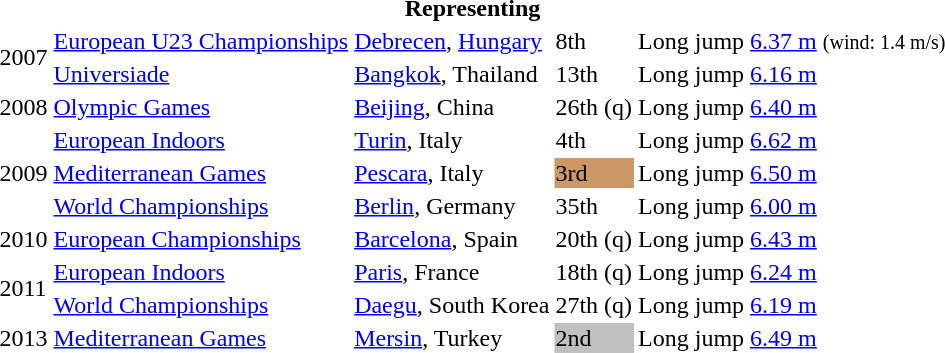<table>
<tr>
<th colspan="6">Representing </th>
</tr>
<tr>
<td rowspan=2>2007</td>
<td><a href='#'>European U23 Championships</a></td>
<td><a href='#'>Debrecen</a>, <a href='#'>Hungary</a></td>
<td>8th</td>
<td>Long jump</td>
<td><a href='#'>6.37 m</a> <small>(wind: 1.4 m/s)</small></td>
</tr>
<tr>
<td><a href='#'>Universiade</a></td>
<td><a href='#'>Bangkok</a>, Thailand</td>
<td>13th</td>
<td>Long jump</td>
<td><a href='#'>6.16 m</a></td>
</tr>
<tr>
<td>2008</td>
<td><a href='#'>Olympic Games</a></td>
<td><a href='#'>Beijing</a>, China</td>
<td>26th (q)</td>
<td>Long jump</td>
<td><a href='#'>6.40 m</a></td>
</tr>
<tr>
<td rowspan="3">2009</td>
<td><a href='#'>European Indoors</a></td>
<td><a href='#'>Turin</a>, Italy</td>
<td>4th</td>
<td>Long jump</td>
<td><a href='#'>6.62 m</a></td>
</tr>
<tr>
<td><a href='#'>Mediterranean Games</a></td>
<td><a href='#'>Pescara</a>, Italy</td>
<td bgcolor=cc9966>3rd</td>
<td>Long jump</td>
<td><a href='#'>6.50 m</a></td>
</tr>
<tr>
<td><a href='#'>World Championships</a></td>
<td><a href='#'>Berlin</a>, Germany</td>
<td>35th</td>
<td>Long jump</td>
<td><a href='#'>6.00 m</a></td>
</tr>
<tr>
<td>2010</td>
<td><a href='#'>European Championships</a></td>
<td><a href='#'>Barcelona</a>, Spain</td>
<td>20th (q)</td>
<td>Long jump</td>
<td><a href='#'>6.43 m</a></td>
</tr>
<tr>
<td rowspan="2">2011</td>
<td><a href='#'>European Indoors</a></td>
<td><a href='#'>Paris</a>, France</td>
<td>18th (q)</td>
<td>Long jump</td>
<td><a href='#'>6.24 m</a></td>
</tr>
<tr>
<td><a href='#'>World Championships</a></td>
<td><a href='#'>Daegu</a>, South Korea</td>
<td>27th (q)</td>
<td>Long jump</td>
<td><a href='#'>6.19 m</a></td>
</tr>
<tr>
<td>2013</td>
<td><a href='#'>Mediterranean Games</a></td>
<td><a href='#'>Mersin</a>, Turkey</td>
<td bgcolor=silver>2nd</td>
<td>Long jump</td>
<td><a href='#'>6.49 m</a></td>
</tr>
</table>
